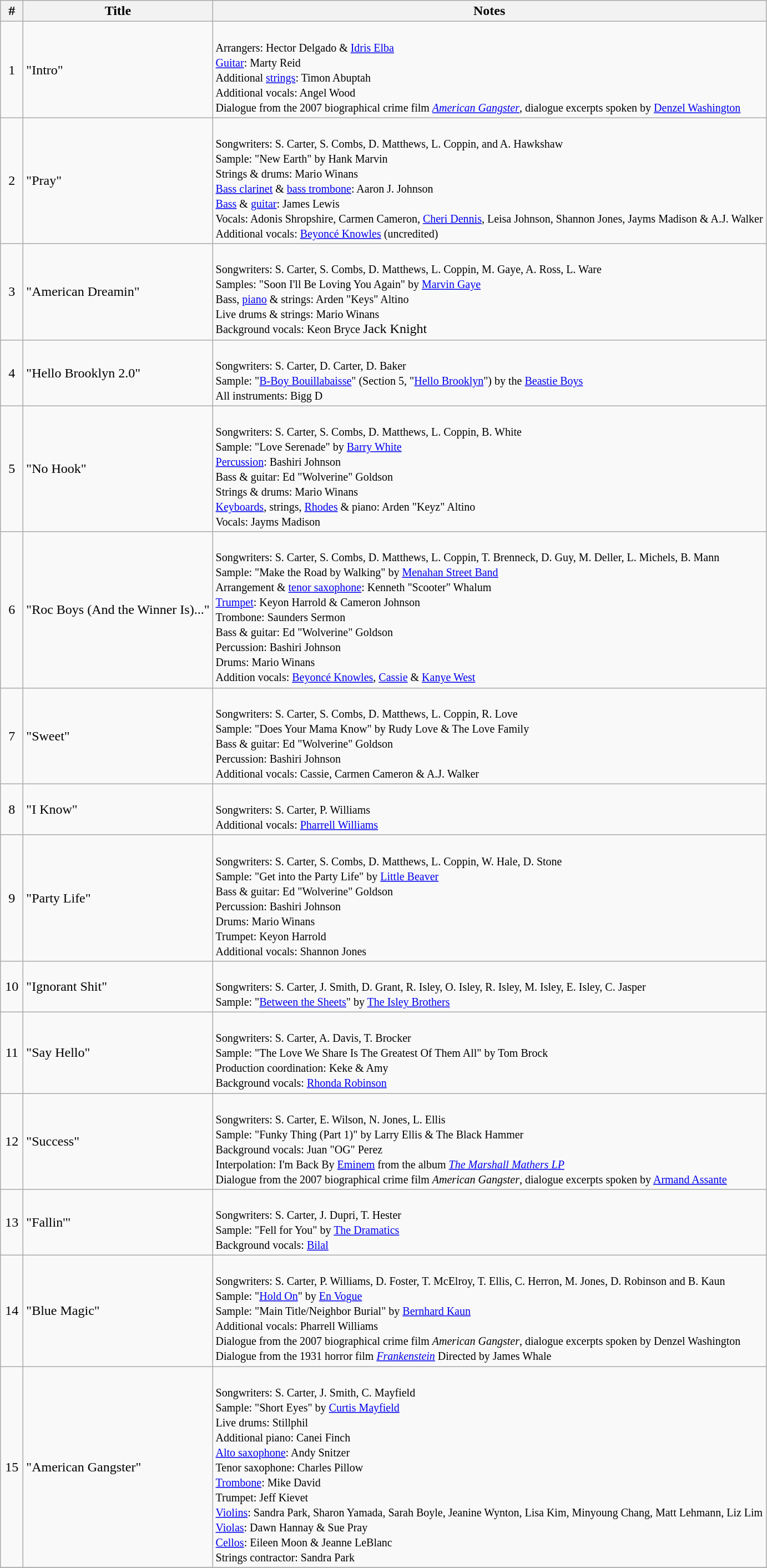<table class="wikitable">
<tr>
<th width="20">#</th>
<th>Title</th>
<th>Notes</th>
</tr>
<tr>
<td align="center">1</td>
<td>"Intro"</td>
<td><br><small>Arrangers: Hector Delgado & <a href='#'>Idris Elba</a><br><a href='#'>Guitar</a>: Marty Reid<br>Additional <a href='#'>strings</a>: Timon Abuptah<br>Additional vocals: Angel Wood<br>Dialogue from the 2007 biographical crime film <em><a href='#'>American Gangster</a></em>, dialogue excerpts spoken by <a href='#'>Denzel Washington</a></small></td>
</tr>
<tr>
<td align="center">2</td>
<td>"Pray"</td>
<td><br><small>Songwriters: S. Carter, S. Combs, D. Matthews, L. Coppin, and A. Hawkshaw<br>Sample: "New Earth" by Hank Marvin<br>Strings & drums: Mario Winans<br><a href='#'>Bass clarinet</a> & <a href='#'>bass trombone</a>: Aaron J. Johnson<br><a href='#'>Bass</a> & <a href='#'>guitar</a>: James Lewis<br>Vocals: Adonis Shropshire, Carmen Cameron, <a href='#'>Cheri Dennis</a>, Leisa Johnson, Shannon Jones, Jayms Madison & A.J. Walker<br>Additional vocals: <a href='#'>Beyoncé Knowles</a> (uncredited)</small></td>
</tr>
<tr>
<td align="center">3</td>
<td>"American Dreamin"</td>
<td><br><small>Songwriters: S. Carter, S. Combs, D. Matthews, L. Coppin, M. Gaye, A. Ross, L. Ware<br>Samples: "Soon I'll Be Loving You Again" by <a href='#'>Marvin Gaye</a><br>Bass, <a href='#'>piano</a> & strings: Arden "Keys" Altino<br>Live drums & strings: Mario Winans<br>Background vocals: Keon Bryce </small> Jack Knight</td>
</tr>
<tr>
<td align="center">4</td>
<td>"Hello Brooklyn 2.0"</td>
<td><br><small>Songwriters: S. Carter, D. Carter, D. Baker<br>Sample: "<a href='#'>B-Boy Bouillabaisse</a>" (Section 5, "<a href='#'>Hello Brooklyn</a>") by the <a href='#'>Beastie Boys</a><br>All instruments: Bigg D</small></td>
</tr>
<tr>
<td align="center">5</td>
<td>"No Hook"</td>
<td><br><small>Songwriters: S. Carter, S. Combs, D. Matthews, L. Coppin, B. White<br>Sample: "Love Serenade" by <a href='#'>Barry White</a><br><a href='#'>Percussion</a>: Bashiri Johnson<br>Bass & guitar: Ed "Wolverine" Goldson<br>Strings & drums: Mario Winans<br><a href='#'>Keyboards</a>, strings, <a href='#'>Rhodes</a> & piano: Arden "Keyz" Altino<br>Vocals: Jayms Madison</small></td>
</tr>
<tr>
<td align="center">6</td>
<td>"Roc Boys (And the Winner Is)..."</td>
<td><br><small>Songwriters: S. Carter, S. Combs, D. Matthews, L. Coppin, T. Brenneck, D. Guy, M. Deller, L. Michels, B. Mann<br>Sample: "Make the Road by Walking" by <a href='#'>Menahan Street Band</a><br>Arrangement & <a href='#'>tenor saxophone</a>: Kenneth "Scooter" Whalum<br><a href='#'>Trumpet</a>: Keyon Harrold & Cameron Johnson<br>Trombone: Saunders Sermon<br>Bass & guitar: Ed "Wolverine" Goldson<br>Percussion: Bashiri Johnson<br>Drums: Mario Winans<br>Addition vocals: <a href='#'>Beyoncé Knowles</a>, <a href='#'>Cassie</a> & <a href='#'>Kanye West</a></small></td>
</tr>
<tr>
<td align="center">7</td>
<td>"Sweet"</td>
<td><br><small>Songwriters: S. Carter, S. Combs, D. Matthews, L. Coppin, R. Love<br>Sample: "Does Your Mama Know" by Rudy Love & The Love Family<br>Bass & guitar: Ed "Wolverine" Goldson<br>Percussion: Bashiri Johnson<br>Additional vocals: Cassie, Carmen Cameron & A.J. Walker</small></td>
</tr>
<tr>
<td align="center">8</td>
<td>"I Know"</td>
<td><br><small>Songwriters: S. Carter, P. Williams<br>Additional vocals: <a href='#'>Pharrell Williams</a></small></td>
</tr>
<tr>
<td align="center">9</td>
<td>"Party Life"</td>
<td><br><small>Songwriters: S. Carter, S. Combs, D. Matthews, L. Coppin, W. Hale, D. Stone<br>Sample: "Get into the Party Life" by <a href='#'>Little Beaver</a><br>Bass & guitar: Ed "Wolverine" Goldson<br>Percussion: Bashiri Johnson<br>Drums: Mario Winans<br>Trumpet: Keyon Harrold<br>Additional vocals: Shannon Jones</small></td>
</tr>
<tr>
<td align="center">10</td>
<td>"Ignorant Shit"</td>
<td><br><small>Songwriters: S. Carter, J. Smith, D. Grant, R. Isley, O. Isley, R. Isley, M. Isley, E. Isley, C. Jasper<br>Sample: "<a href='#'>Between the Sheets</a>" by <a href='#'>The Isley Brothers</a></small></td>
</tr>
<tr>
<td align="center">11</td>
<td>"Say Hello"</td>
<td><br><small>Songwriters: S. Carter, A. Davis, T. Brocker<br>Sample: "The Love We Share Is The Greatest Of Them All" by Tom Brock<br>Production coordination: Keke & Amy<br>Background vocals: <a href='#'>Rhonda Robinson</a></small></td>
</tr>
<tr>
<td align="center">12</td>
<td>"Success"</td>
<td><br><small>Songwriters: S. Carter, E. Wilson, N. Jones, L. Ellis<br>Sample: "Funky Thing (Part 1)" by Larry Ellis & The Black Hammer<br>Background vocals: Juan "OG" Perez<br>Interpolation: I'm Back By <a href='#'>Eminem</a> from the album <em><a href='#'>The Marshall Mathers LP</a></em><br>Dialogue from the 2007 biographical crime film <em>American Gangster</em>, dialogue excerpts spoken by <a href='#'>Armand Assante</a></small></td>
</tr>
<tr>
<td align="center">13</td>
<td>"Fallin'"</td>
<td><br><small>Songwriters: S. Carter, J. Dupri, T. Hester<br>Sample: "Fell for You" by <a href='#'>The Dramatics</a><br>Background vocals: <a href='#'>Bilal</a></small></td>
</tr>
<tr>
<td align="center">14</td>
<td>"Blue Magic"</td>
<td><br><small>Songwriters: S. Carter, P. Williams, D. Foster, T. McElroy, T. Ellis, C. Herron, M. Jones, D. Robinson and B. Kaun<br>Sample: "<a href='#'>Hold On</a>" by <a href='#'>En Vogue</a><br>Sample: "Main Title/Neighbor Burial" by <a href='#'>Bernhard Kaun</a><br>Additional vocals: Pharrell Williams<br>Dialogue from the 2007 biographical crime film <em>American Gangster</em>, dialogue excerpts spoken by Denzel Washington<br>Dialogue from the 1931 horror film <em><a href='#'>Frankenstein</a></em> Directed by James Whale</small></td>
</tr>
<tr>
<td align="center">15</td>
<td>"American Gangster"</td>
<td><br><small>Songwriters: S. Carter, J. Smith, C. Mayfield<br>Sample: "Short Eyes" by <a href='#'>Curtis Mayfield</a><br>Live drums: Stillphil<br>Additional piano: Canei Finch<br><a href='#'>Alto saxophone</a>: Andy Snitzer<br>Tenor saxophone: Charles Pillow<br><a href='#'>Trombone</a>: Mike David<br>Trumpet: Jeff Kievet<br><a href='#'>Violins</a>: Sandra Park, Sharon Yamada, Sarah Boyle, Jeanine Wynton, Lisa Kim, Minyoung Chang, Matt Lehmann, Liz Lim<br><a href='#'>Violas</a>: Dawn Hannay & Sue Pray<br><a href='#'>Cellos</a>: Eileen Moon & Jeanne LeBlanc<br>Strings contractor: Sandra Park</small></td>
</tr>
<tr>
</tr>
</table>
